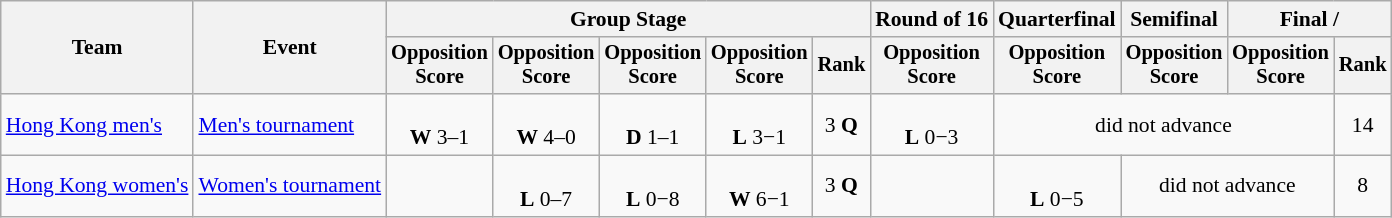<table class=wikitable style=font-size:90%;text-align:center>
<tr>
<th rowspan=2>Team</th>
<th rowspan=2>Event</th>
<th colspan=5>Group Stage</th>
<th>Round of 16</th>
<th>Quarterfinal</th>
<th>Semifinal</th>
<th colspan=2>Final / </th>
</tr>
<tr style=font-size:95%>
<th>Opposition<br>Score</th>
<th>Opposition<br>Score</th>
<th>Opposition<br>Score</th>
<th>Opposition<br>Score</th>
<th>Rank</th>
<th>Opposition<br>Score</th>
<th>Opposition<br>Score</th>
<th>Opposition<br>Score</th>
<th>Opposition<br>Score</th>
<th>Rank</th>
</tr>
<tr>
<td align=left><a href='#'>Hong Kong men's</a></td>
<td align=left><a href='#'>Men's tournament</a></td>
<td><br><strong>W</strong> 3–1</td>
<td><br><strong>W</strong> 4–0</td>
<td><br><strong>D</strong> 1–1</td>
<td><br><strong>L</strong> 3−1</td>
<td>3 <strong>Q</strong></td>
<td><br><strong>L</strong> 0−3</td>
<td align center colspan=3>did not advance</td>
<td>14</td>
</tr>
<tr>
<td align=left><a href='#'>Hong Kong women's</a></td>
<td align=left><a href='#'>Women's tournament</a></td>
<td></td>
<td><br><strong>L</strong> 0–7</td>
<td><br><strong>L</strong> 0−8</td>
<td><br><strong>W</strong> 6−1</td>
<td>3 <strong>Q</strong></td>
<td></td>
<td><br><strong>L</strong> 0−5</td>
<td align=center colspan=2>did not advance</td>
<td>8</td>
</tr>
</table>
